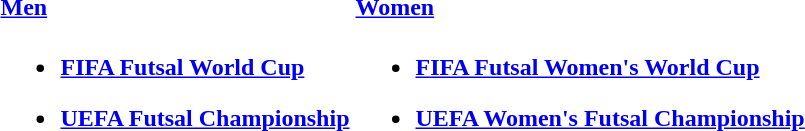<table>
<tr>
<td valign=top><br><h4><a href='#'>Men</a></h4><ul><li><strong><a href='#'>FIFA Futsal World Cup</a></strong></li></ul><ul><li><strong><a href='#'>UEFA Futsal Championship</a></strong></li></ul></td>
<td valign=top><br><h4><a href='#'>Women</a></h4><ul><li><strong><a href='#'>FIFA Futsal Women's World Cup</a></strong></li></ul><ul><li><strong><a href='#'>UEFA Women's Futsal Championship</a></strong></li></ul></td>
</tr>
</table>
